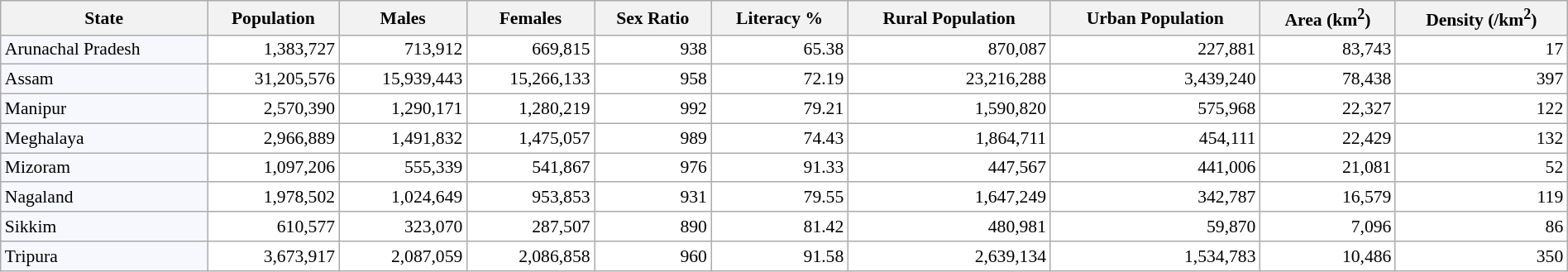<table class="wikitable sortable" style="font-size:0.9em; background:#fff; width:100%; text-align:right;">
<tr>
<th>State</th>
<th>Population</th>
<th>Males</th>
<th>Females</th>
<th>Sex Ratio</th>
<th>Literacy %</th>
<th>Rural Population</th>
<th>Urban Population</th>
<th>Area (km<sup>2</sup>)</th>
<th>Density (/km<sup>2</sup>)</th>
</tr>
<tr>
<td style="background:#f7f7fe;text-align:left;">Arunachal Pradesh</td>
<td>1,383,727</td>
<td>713,912</td>
<td>669,815</td>
<td>938</td>
<td>65.38</td>
<td>870,087</td>
<td>227,881</td>
<td>83,743</td>
<td>17</td>
</tr>
<tr>
<td style="background:#f7f7fe;text-align:left;">Assam</td>
<td>31,205,576</td>
<td>15,939,443</td>
<td>15,266,133</td>
<td>958</td>
<td>72.19</td>
<td>23,216,288</td>
<td>3,439,240</td>
<td>78,438</td>
<td>397</td>
</tr>
<tr>
<td style="background:#f7f7fe;text-align:left;">Manipur</td>
<td>2,570,390</td>
<td>1,290,171</td>
<td>1,280,219</td>
<td>992</td>
<td>79.21</td>
<td>1,590,820</td>
<td>575,968</td>
<td>22,327</td>
<td>122</td>
</tr>
<tr>
<td style="background:#f7f7fe;text-align:left;">Meghalaya</td>
<td>2,966,889</td>
<td>1,491,832</td>
<td>1,475,057</td>
<td>989</td>
<td>74.43</td>
<td>1,864,711</td>
<td>454,111</td>
<td>22,429</td>
<td>132</td>
</tr>
<tr>
<td style="background:#f7f7fe;text-align:left;">Mizoram</td>
<td>1,097,206</td>
<td>555,339</td>
<td>541,867</td>
<td>976</td>
<td>91.33</td>
<td>447,567</td>
<td>441,006</td>
<td>21,081</td>
<td>52</td>
</tr>
<tr>
<td style="background:#f7f7fe;text-align:left;">Nagaland</td>
<td>1,978,502</td>
<td>1,024,649</td>
<td>953,853</td>
<td>931</td>
<td>79.55</td>
<td>1,647,249</td>
<td>342,787</td>
<td>16,579</td>
<td>119</td>
</tr>
<tr>
<td style="background:#f7f7fe;text-align:left;">Sikkim</td>
<td>610,577</td>
<td>323,070</td>
<td>287,507</td>
<td>890</td>
<td>81.42</td>
<td>480,981</td>
<td>59,870</td>
<td>7,096</td>
<td>86</td>
</tr>
<tr>
<td style="background:#f7f7fe;text-align:left;">Tripura</td>
<td>3,673,917</td>
<td>2,087,059</td>
<td>2,086,858</td>
<td>960</td>
<td>91.58</td>
<td>2,639,134</td>
<td>1,534,783</td>
<td>10,486</td>
<td>350</td>
</tr>
</table>
